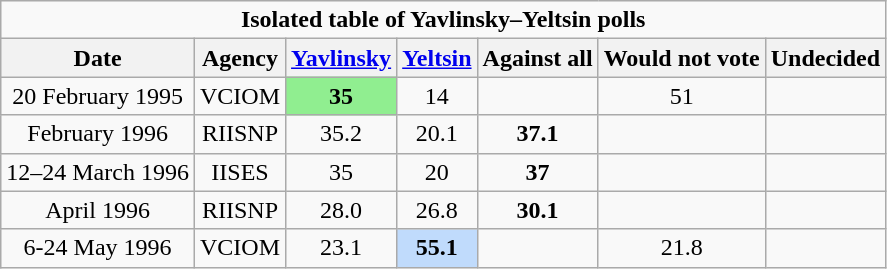<table class="wikitable mw-collapsible mw-collapsed" style=text-align:center>
<tr>
<td colspan=7><strong>Isolated table of Yavlinsky–Yeltsin polls</strong></td>
</tr>
<tr>
<th>Date</th>
<th>Agency</th>
<th><a href='#'>Yavlinsky</a></th>
<th><a href='#'>Yeltsin</a></th>
<th>Against all</th>
<th>Would not vote</th>
<th>Undecided</th>
</tr>
<tr>
<td>20 February 1995</td>
<td>VCIOM</td>
<td style="background:#90ee90"><strong>35</strong></td>
<td>14</td>
<td></td>
<td>51</td>
<td></td>
</tr>
<tr>
<td>February 1996</td>
<td>RIISNP</td>
<td>35.2</td>
<td>20.1</td>
<td><strong>37.1</strong></td>
<td></td>
<td></td>
</tr>
<tr>
<td>12–24 March 1996</td>
<td>IISES</td>
<td>35</td>
<td>20</td>
<td><strong>37</strong></td>
<td></td>
<td></td>
</tr>
<tr>
<td>April 1996</td>
<td>RIISNP</td>
<td>28.0</td>
<td>26.8</td>
<td><strong>30.1</strong></td>
<td></td>
<td></td>
</tr>
<tr>
<td>6-24 May 1996</td>
<td>VCIOM</td>
<td>23.1</td>
<td style="background:#C0DBFC"><strong>55.1</strong></td>
<td></td>
<td>21.8</td>
<td></td>
</tr>
</table>
